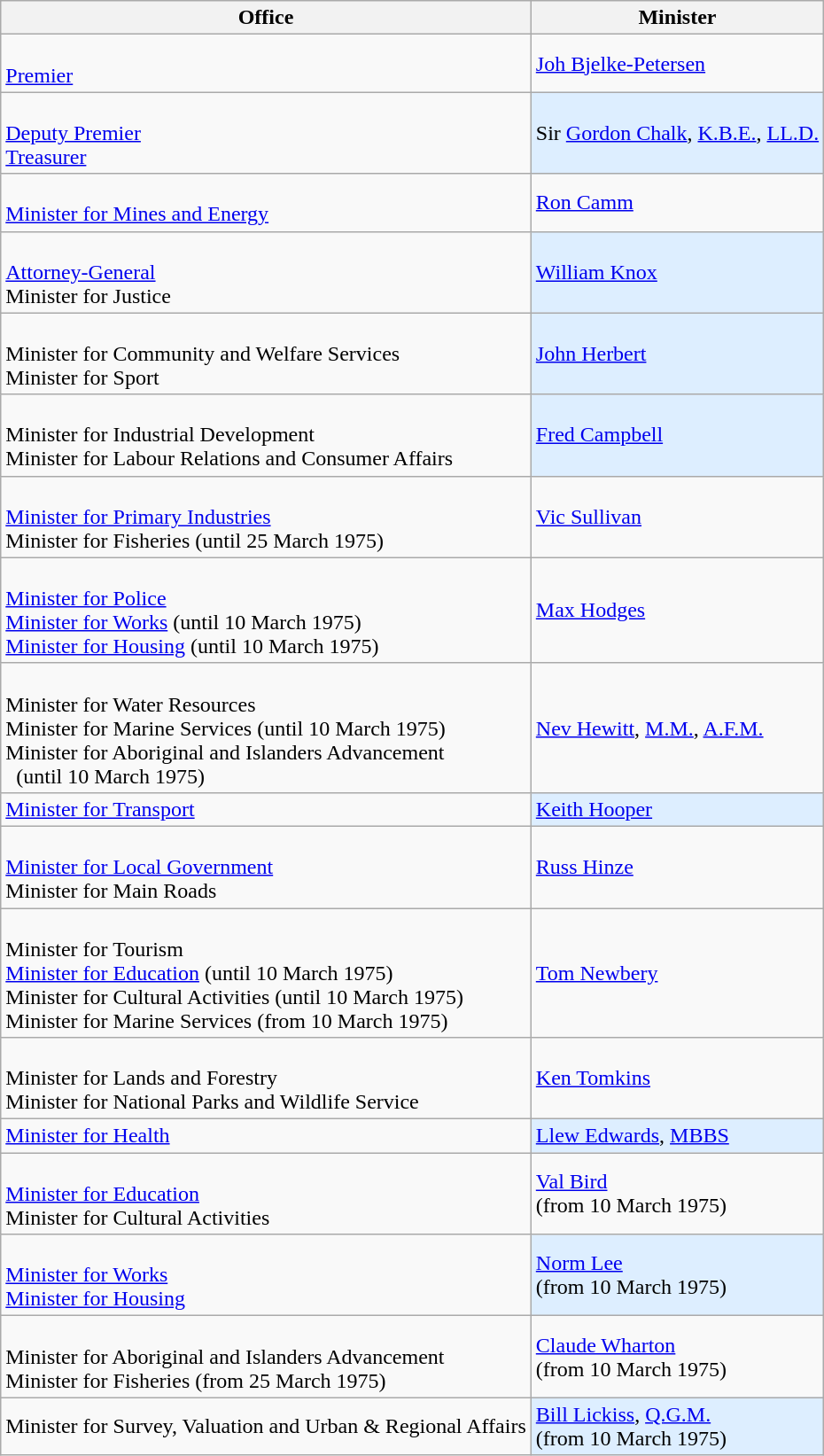<table class="wikitable">
<tr>
<th>Office</th>
<th>Minister</th>
</tr>
<tr>
<td><br><a href='#'>Premier</a></td>
<td><a href='#'>Joh Bjelke-Petersen</a></td>
</tr>
<tr>
<td><br><a href='#'>Deputy Premier</a><br>
<a href='#'>Treasurer</a></td>
<td style="background:#DDEEFF">Sir <a href='#'>Gordon Chalk</a>, <a href='#'>K.B.E.</a>, <a href='#'>LL.D.</a></td>
</tr>
<tr>
<td><br><a href='#'>Minister for Mines and Energy</a><br></td>
<td><a href='#'>Ron Camm</a></td>
</tr>
<tr>
<td><br><a href='#'>Attorney-General</a><br>
Minister for Justice</td>
<td style="background:#DDEEFF"><a href='#'>William Knox</a></td>
</tr>
<tr>
<td><br>Minister for Community and Welfare Services<br>
Minister for Sport</td>
<td style="background:#DDEEFF"><a href='#'>John Herbert</a></td>
</tr>
<tr>
<td><br>Minister for Industrial Development<br>
Minister for Labour Relations and Consumer Affairs</td>
<td style="background:#DDEEFF"><a href='#'>Fred Campbell</a></td>
</tr>
<tr>
<td><br><a href='#'>Minister for Primary Industries</a><br>
Minister for Fisheries (until 25 March 1975)</td>
<td><a href='#'>Vic Sullivan</a></td>
</tr>
<tr>
<td><br><a href='#'>Minister for Police</a><br>
<a href='#'>Minister for Works</a> (until 10 March 1975)<br>
<a href='#'>Minister for Housing</a> (until 10 March 1975)</td>
<td><a href='#'>Max Hodges</a></td>
</tr>
<tr>
<td><br>Minister for Water Resources<br>
Minister for Marine Services (until 10 March 1975)<br>
Minister for Aboriginal and Islanders Advancement<br>  (until 10 March 1975)</td>
<td><a href='#'>Nev Hewitt</a>, <a href='#'>M.M.</a>, <a href='#'>A.F.M.</a></td>
</tr>
<tr>
<td><a href='#'>Minister for Transport</a></td>
<td style="background:#DDEEFF"><a href='#'>Keith Hooper</a></td>
</tr>
<tr>
<td><br><a href='#'>Minister for Local Government</a><br>
Minister for Main Roads</td>
<td><a href='#'>Russ Hinze</a></td>
</tr>
<tr>
<td><br>Minister for Tourism<br>
<a href='#'>Minister for Education</a> (until 10 March 1975)<br>
Minister for Cultural Activities (until 10 March 1975)<br>
Minister for Marine Services (from 10 March 1975)</td>
<td><a href='#'>Tom Newbery</a></td>
</tr>
<tr>
<td><br>Minister for Lands and Forestry<br>
Minister for National Parks and Wildlife Service</td>
<td><a href='#'>Ken Tomkins</a></td>
</tr>
<tr>
<td><a href='#'>Minister for Health</a></td>
<td style="background:#DDEEFF"><a href='#'>Llew Edwards</a>, <a href='#'>MBBS</a></td>
</tr>
<tr>
<td><br><a href='#'>Minister for Education</a><br>
Minister for Cultural Activities<br></td>
<td><a href='#'>Val Bird</a><br>(from 10 March 1975)</td>
</tr>
<tr>
<td><br><a href='#'>Minister for Works</a><br>
<a href='#'>Minister for Housing</a></td>
<td style="background:#DDEEFF"><a href='#'>Norm Lee</a><br>(from 10 March 1975)</td>
</tr>
<tr>
<td><br>Minister for Aboriginal and Islanders Advancement<br>
Minister for Fisheries (from 25 March 1975)</td>
<td><a href='#'>Claude Wharton</a><br>(from 10 March 1975)</td>
</tr>
<tr>
<td>Minister for Survey, Valuation and Urban & Regional Affairs</td>
<td style="background:#DDEEFF"><a href='#'>Bill Lickiss</a>, <a href='#'>Q.G.M.</a><br>(from 10 March 1975)</td>
</tr>
</table>
